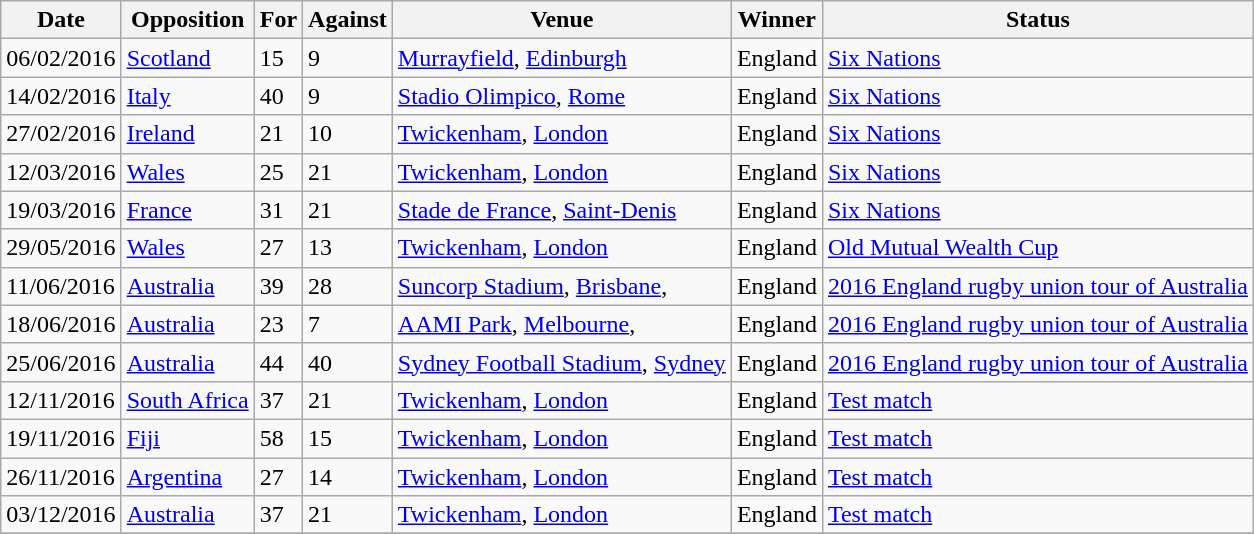<table class="wikitable sortable">
<tr>
<th>Date</th>
<th>Opposition</th>
<th>For</th>
<th>Against</th>
<th>Venue</th>
<th>Winner</th>
<th>Status</th>
</tr>
<tr>
<td>06/02/2016</td>
<td><a href='#'>Scotland</a></td>
<td>15</td>
<td>9</td>
<td><a href='#'>Murrayfield</a>, <a href='#'>Edinburgh</a></td>
<td>England</td>
<td><a href='#'>Six Nations</a></td>
</tr>
<tr>
<td>14/02/2016</td>
<td><a href='#'>Italy</a></td>
<td>40</td>
<td>9</td>
<td><a href='#'>Stadio Olimpico</a>, <a href='#'>Rome</a></td>
<td>England</td>
<td><a href='#'>Six Nations</a></td>
</tr>
<tr>
<td>27/02/2016</td>
<td><a href='#'>Ireland</a></td>
<td>21</td>
<td>10</td>
<td><a href='#'>Twickenham</a>, <a href='#'>London</a></td>
<td>England</td>
<td><a href='#'>Six Nations</a></td>
</tr>
<tr>
<td>12/03/2016</td>
<td><a href='#'>Wales</a></td>
<td>25</td>
<td>21</td>
<td><a href='#'>Twickenham</a>, <a href='#'>London</a></td>
<td>England</td>
<td><a href='#'>Six Nations</a></td>
</tr>
<tr>
<td>19/03/2016</td>
<td><a href='#'>France</a></td>
<td>31</td>
<td>21</td>
<td><a href='#'>Stade de France</a>, <a href='#'>Saint-Denis</a></td>
<td>England</td>
<td><a href='#'>Six Nations</a></td>
</tr>
<tr>
<td>29/05/2016</td>
<td><a href='#'>Wales</a></td>
<td>27</td>
<td>13</td>
<td><a href='#'>Twickenham</a>, <a href='#'>London</a></td>
<td>England</td>
<td><a href='#'>Old Mutual Wealth Cup</a></td>
</tr>
<tr>
<td>11/06/2016</td>
<td><a href='#'>Australia</a></td>
<td>39</td>
<td>28</td>
<td><a href='#'>Suncorp Stadium</a>, <a href='#'>Brisbane</a>,</td>
<td>England</td>
<td><a href='#'>2016 England rugby union tour of Australia </a></td>
</tr>
<tr>
<td>18/06/2016</td>
<td><a href='#'>Australia</a></td>
<td>23</td>
<td>7</td>
<td><a href='#'>AAMI Park</a>, <a href='#'>Melbourne</a>,</td>
<td>England</td>
<td><a href='#'>2016 England rugby union tour of Australia </a></td>
</tr>
<tr>
<td>25/06/2016</td>
<td><a href='#'>Australia</a></td>
<td>44</td>
<td>40</td>
<td><a href='#'>Sydney Football Stadium</a>, <a href='#'>Sydney</a></td>
<td>England</td>
<td><a href='#'>2016 England rugby union tour of Australia </a></td>
</tr>
<tr>
<td>12/11/2016</td>
<td><a href='#'>South Africa</a></td>
<td>37</td>
<td>21</td>
<td><a href='#'>Twickenham</a>, <a href='#'>London</a></td>
<td>England</td>
<td><a href='#'>Test match</a></td>
</tr>
<tr>
<td>19/11/2016</td>
<td><a href='#'>Fiji</a></td>
<td>58</td>
<td>15</td>
<td><a href='#'>Twickenham</a>, <a href='#'>London</a></td>
<td>England</td>
<td><a href='#'>Test match</a></td>
</tr>
<tr>
<td>26/11/2016</td>
<td><a href='#'>Argentina</a></td>
<td>27</td>
<td>14</td>
<td><a href='#'>Twickenham</a>, <a href='#'>London</a></td>
<td>England</td>
<td><a href='#'>Test match</a></td>
</tr>
<tr>
<td>03/12/2016</td>
<td><a href='#'>Australia</a></td>
<td>37</td>
<td>21</td>
<td><a href='#'>Twickenham</a>, <a href='#'>London</a></td>
<td>England</td>
<td><a href='#'>Test match</a></td>
</tr>
<tr>
</tr>
</table>
